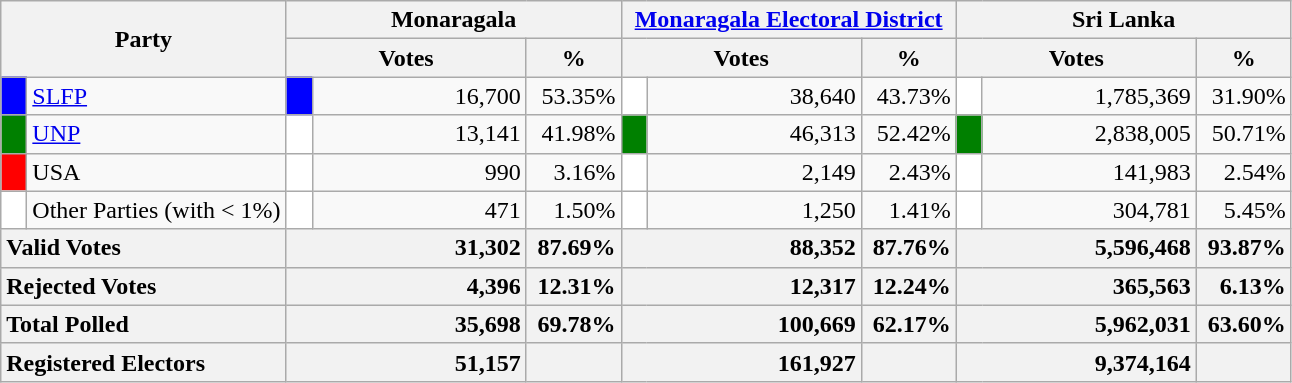<table class="wikitable">
<tr>
<th colspan="2" width="144px"rowspan="2">Party</th>
<th colspan="3" width="216px">Monaragala</th>
<th colspan="3" width="216px"><a href='#'>Monaragala Electoral District</a></th>
<th colspan="3" width="216px">Sri Lanka</th>
</tr>
<tr>
<th colspan="2" width="144px">Votes</th>
<th>%</th>
<th colspan="2" width="144px">Votes</th>
<th>%</th>
<th colspan="2" width="144px">Votes</th>
<th>%</th>
</tr>
<tr>
<td style="background-color:blue;" width="10px"></td>
<td style="text-align:left;"><a href='#'>SLFP</a></td>
<td style="background-color:blue;" width="10px"></td>
<td style="text-align:right;">16,700</td>
<td style="text-align:right;">53.35%</td>
<td style="background-color:white;" width="10px"></td>
<td style="text-align:right;">38,640</td>
<td style="text-align:right;">43.73%</td>
<td style="background-color:white;" width="10px"></td>
<td style="text-align:right;">1,785,369</td>
<td style="text-align:right;">31.90%</td>
</tr>
<tr>
<td style="background-color:green;" width="10px"></td>
<td style="text-align:left;"><a href='#'>UNP</a></td>
<td style="background-color:white;" width="10px"></td>
<td style="text-align:right;">13,141</td>
<td style="text-align:right;">41.98%</td>
<td style="background-color:green;" width="10px"></td>
<td style="text-align:right;">46,313</td>
<td style="text-align:right;">52.42%</td>
<td style="background-color:green;" width="10px"></td>
<td style="text-align:right;">2,838,005</td>
<td style="text-align:right;">50.71%</td>
</tr>
<tr>
<td style="background-color:red;" width="10px"></td>
<td style="text-align:left;">USA</td>
<td style="background-color:white;" width="10px"></td>
<td style="text-align:right;">990</td>
<td style="text-align:right;">3.16%</td>
<td style="background-color:white;" width="10px"></td>
<td style="text-align:right;">2,149</td>
<td style="text-align:right;">2.43%</td>
<td style="background-color:white;" width="10px"></td>
<td style="text-align:right;">141,983</td>
<td style="text-align:right;">2.54%</td>
</tr>
<tr>
<td style="background-color:white;" width="10px"></td>
<td style="text-align:left;">Other Parties (with < 1%)</td>
<td style="background-color:white;" width="10px"></td>
<td style="text-align:right;">471</td>
<td style="text-align:right;">1.50%</td>
<td style="background-color:white;" width="10px"></td>
<td style="text-align:right;">1,250</td>
<td style="text-align:right;">1.41%</td>
<td style="background-color:white;" width="10px"></td>
<td style="text-align:right;">304,781</td>
<td style="text-align:right;">5.45%</td>
</tr>
<tr>
<th colspan="2" width="144px"style="text-align:left;">Valid Votes</th>
<th style="text-align:right;"colspan="2" width="144px">31,302</th>
<th style="text-align:right;">87.69%</th>
<th style="text-align:right;"colspan="2" width="144px">88,352</th>
<th style="text-align:right;">87.76%</th>
<th style="text-align:right;"colspan="2" width="144px">5,596,468</th>
<th style="text-align:right;">93.87%</th>
</tr>
<tr>
<th colspan="2" width="144px"style="text-align:left;">Rejected Votes</th>
<th style="text-align:right;"colspan="2" width="144px">4,396</th>
<th style="text-align:right;">12.31%</th>
<th style="text-align:right;"colspan="2" width="144px">12,317</th>
<th style="text-align:right;">12.24%</th>
<th style="text-align:right;"colspan="2" width="144px">365,563</th>
<th style="text-align:right;">6.13%</th>
</tr>
<tr>
<th colspan="2" width="144px"style="text-align:left;">Total Polled</th>
<th style="text-align:right;"colspan="2" width="144px">35,698</th>
<th style="text-align:right;">69.78%</th>
<th style="text-align:right;"colspan="2" width="144px">100,669</th>
<th style="text-align:right;">62.17%</th>
<th style="text-align:right;"colspan="2" width="144px">5,962,031</th>
<th style="text-align:right;">63.60%</th>
</tr>
<tr>
<th colspan="2" width="144px"style="text-align:left;">Registered Electors</th>
<th style="text-align:right;"colspan="2" width="144px">51,157</th>
<th></th>
<th style="text-align:right;"colspan="2" width="144px">161,927</th>
<th></th>
<th style="text-align:right;"colspan="2" width="144px">9,374,164</th>
<th></th>
</tr>
</table>
